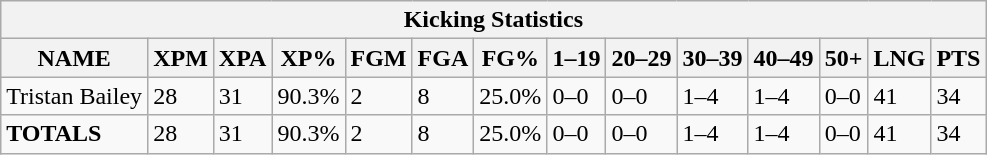<table class="wikitable sortable collapsible collapsed">
<tr>
<th colspan="16">Kicking Statistics</th>
</tr>
<tr>
<th>NAME</th>
<th>XPM</th>
<th>XPA</th>
<th>XP%</th>
<th>FGM</th>
<th>FGA</th>
<th>FG%</th>
<th>1–19</th>
<th>20–29</th>
<th>30–39</th>
<th>40–49</th>
<th>50+</th>
<th>LNG</th>
<th>PTS</th>
</tr>
<tr>
<td>Tristan Bailey</td>
<td>28</td>
<td>31</td>
<td>90.3%</td>
<td>2</td>
<td>8</td>
<td>25.0%</td>
<td>0–0</td>
<td>0–0</td>
<td>1–4</td>
<td>1–4</td>
<td>0–0</td>
<td>41</td>
<td>34</td>
</tr>
<tr>
<td><strong>TOTALS</strong></td>
<td>28</td>
<td>31</td>
<td>90.3%</td>
<td>2</td>
<td>8</td>
<td>25.0%</td>
<td>0–0</td>
<td>0–0</td>
<td>1–4</td>
<td>1–4</td>
<td>0–0</td>
<td>41</td>
<td>34</td>
</tr>
</table>
